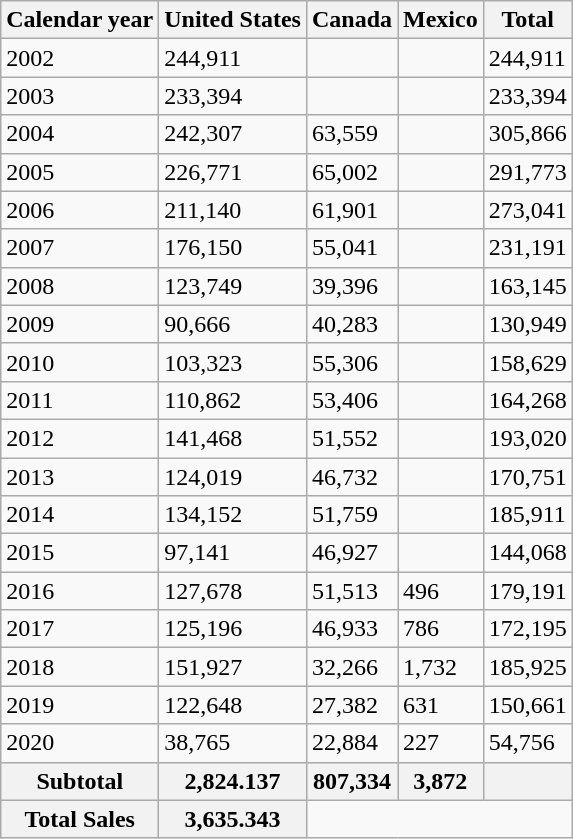<table class="wikitable">
<tr>
<th>Calendar year</th>
<th>United States</th>
<th>Canada</th>
<th>Mexico</th>
<th>Total</th>
</tr>
<tr>
<td>2002</td>
<td>244,911</td>
<td></td>
<td></td>
<td>244,911</td>
</tr>
<tr>
<td>2003</td>
<td>233,394</td>
<td></td>
<td></td>
<td>233,394</td>
</tr>
<tr>
<td>2004</td>
<td>242,307</td>
<td>63,559</td>
<td></td>
<td>305,866</td>
</tr>
<tr>
<td>2005</td>
<td>226,771</td>
<td>65,002</td>
<td></td>
<td>291,773</td>
</tr>
<tr>
<td>2006</td>
<td>211,140</td>
<td>61,901</td>
<td></td>
<td>273,041</td>
</tr>
<tr>
<td>2007</td>
<td>176,150</td>
<td>55,041</td>
<td></td>
<td>231,191</td>
</tr>
<tr>
<td>2008</td>
<td>123,749</td>
<td>39,396</td>
<td></td>
<td>163,145</td>
</tr>
<tr>
<td>2009</td>
<td>90,666</td>
<td>40,283</td>
<td></td>
<td>130,949</td>
</tr>
<tr>
<td>2010</td>
<td>103,323</td>
<td>55,306</td>
<td></td>
<td>158,629</td>
</tr>
<tr>
<td>2011</td>
<td>110,862</td>
<td>53,406</td>
<td></td>
<td>164,268</td>
</tr>
<tr>
<td>2012</td>
<td>141,468</td>
<td>51,552</td>
<td></td>
<td>193,020</td>
</tr>
<tr>
<td>2013</td>
<td>124,019</td>
<td>46,732</td>
<td></td>
<td>170,751</td>
</tr>
<tr>
<td>2014</td>
<td>134,152</td>
<td>51,759</td>
<td></td>
<td>185,911</td>
</tr>
<tr>
<td>2015</td>
<td>97,141</td>
<td>46,927</td>
<td></td>
<td>144,068</td>
</tr>
<tr>
<td>2016</td>
<td>127,678</td>
<td>51,513</td>
<td>496</td>
<td>179,191</td>
</tr>
<tr>
<td>2017</td>
<td>125,196</td>
<td>46,933</td>
<td>786</td>
<td>172,195</td>
</tr>
<tr>
<td>2018</td>
<td>151,927</td>
<td>32,266</td>
<td>1,732</td>
<td>185,925</td>
</tr>
<tr>
<td>2019</td>
<td>122,648</td>
<td>27,382</td>
<td>631</td>
<td>150,661</td>
</tr>
<tr>
<td>2020</td>
<td>38,765</td>
<td>22,884</td>
<td>227</td>
<td>54,756</td>
</tr>
<tr>
<th>Subtotal</th>
<th>2,824.137</th>
<th>807,334</th>
<th>3,872</th>
<th></th>
</tr>
<tr>
<th>Total Sales</th>
<th>3,635.343</th>
</tr>
</table>
